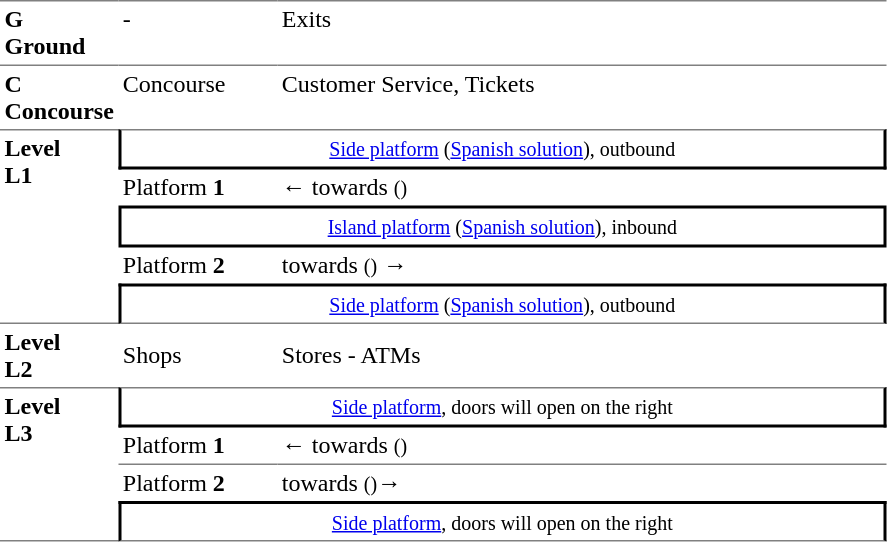<table border=0 cellspacing=0 cellpadding=3>
<tr>
<td style="border-bottom:solid 1px gray;border-top:solid 1px gray;" width=50 valign=top><strong>G<br>Ground</strong></td>
<td style="border-top:solid 1px gray;border-bottom:solid 1px gray;" width=100 valign=top>-</td>
<td style="border-top:solid 1px gray;border-bottom:solid 1px gray;" width=400 valign=top>Exits</td>
</tr>
<tr>
<td valign=top><strong>C<br>Concourse</strong></td>
<td valign=top>Concourse</td>
<td valign=top>Customer Service, Tickets</td>
</tr>
<tr>
<td style="border-top:solid 1px gray;border-bottom:solid 1px gray;" rowspan=5 valign=top><strong>Level<br>L1</strong></td>
<td style="border-top:solid 1px gray;border-right:solid 2px black;border-left:solid 2px black;border-bottom:solid 2px black;text-align:center;" colspan=2><small><a href='#'>Side platform</a> (<a href='#'>Spanish solution</a>), outbound</small></td>
</tr>
<tr>
<td>Platform <span><strong>1</strong></span></td>
<td>←  towards  <small>()</small></td>
</tr>
<tr>
<td style="border-top:solid 2px black;border-right:solid 2px black;border-left:solid 2px black;border-bottom:solid 2px black;text-align:center;" colspan=2><small><a href='#'>Island platform</a> (<a href='#'>Spanish solution</a>), inbound</small></td>
</tr>
<tr>
<td>Platform <span><strong>2</strong></span></td>
<td>  towards  <small>()</small> →</td>
</tr>
<tr>
<td style="border-bottom:solid 1px gray;border-top:solid 2px black;border-right:solid 2px black;border-left:solid 2px black;text-align:center;" colspan=2><small><a href='#'>Side platform</a> (<a href='#'>Spanish solution</a>), outbound</small></td>
</tr>
<tr>
<td><strong>Level<br>L2</strong></td>
<td>Shops</td>
<td>Stores - ATMs</td>
</tr>
<tr>
<td style="border-top:solid 1px gray;border-bottom:solid 1px gray;" rowspan=4 valign=top><strong>Level<br>L3</strong></td>
<td style="border-top:solid 1px gray;border-right:solid 2px black;border-left:solid 2px black;border-bottom:solid 2px black;text-align:center;" colspan=2><small><a href='#'>Side platform</a>, doors will open on the right</small></td>
</tr>
<tr>
<td style="border-bottom:solid 1px gray;">Platform <span><strong>1</strong></span></td>
<td style="border-bottom:solid 1px gray;">←  towards  <small>()</small></td>
</tr>
<tr>
<td>Platform <span><strong>2</strong></span></td>
<td>  towards  <small>()</small>→</td>
</tr>
<tr>
<td style="border-bottom:solid 1px gray;border-top:solid 2px black;border-right:solid 2px black;border-left:solid 2px black;text-align:center;" colspan=2><small><a href='#'>Side platform</a>, doors will open on the right</small></td>
</tr>
</table>
